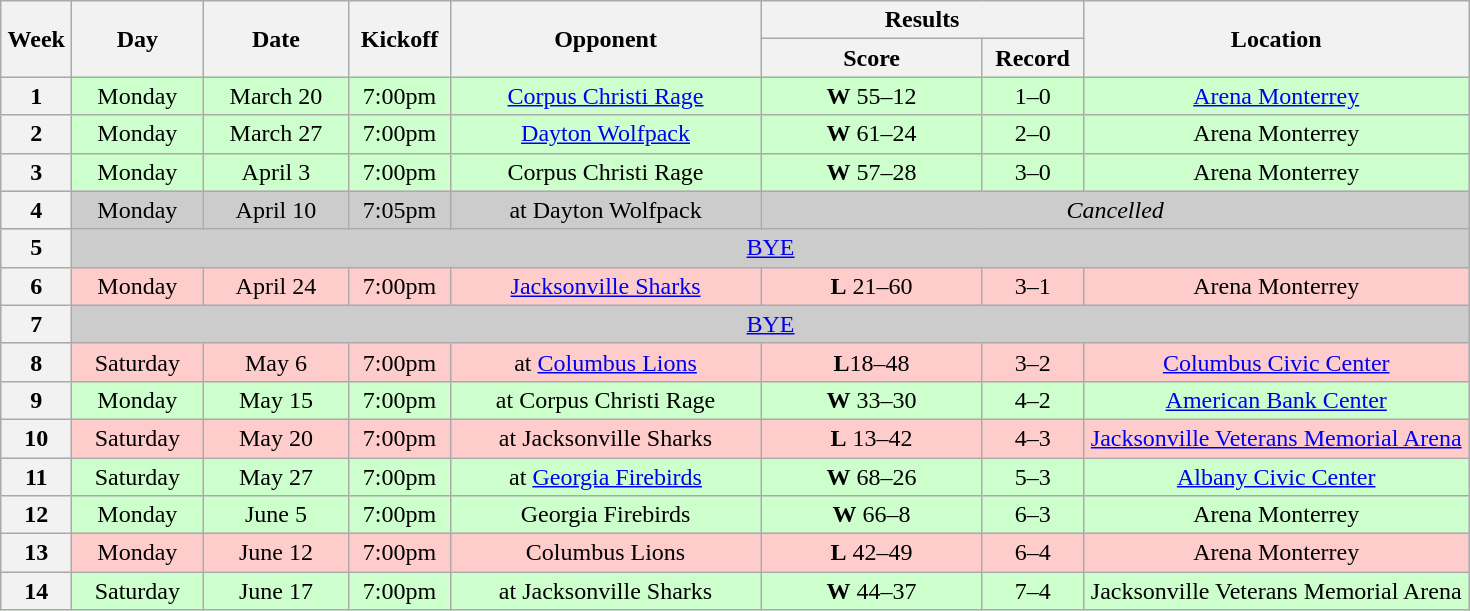<table class="wikitable">
<tr>
<th rowspan="2" width="40">Week</th>
<th rowspan="2" width="80">Day</th>
<th rowspan="2" width="90">Date</th>
<th rowspan="2" width="60">Kickoff</th>
<th rowspan="2" width="200">Opponent</th>
<th colspan="2" width="200">Results</th>
<th rowspan="2" width="250">Location</th>
</tr>
<tr>
<th width="140">Score</th>
<th width="60">Record</th>
</tr>
<tr align="center" bgcolor=#CCFFCC>
<th>1</th>
<td>Monday</td>
<td>March 20</td>
<td>7:00pm</td>
<td><a href='#'>Corpus Christi Rage</a></td>
<td><strong>W</strong> 55–12</td>
<td>1–0</td>
<td><a href='#'>Arena Monterrey</a></td>
</tr>
<tr align="center" bgcolor=#CCFFCC>
<th>2</th>
<td>Monday</td>
<td>March 27</td>
<td>7:00pm</td>
<td><a href='#'>Dayton Wolfpack</a></td>
<td><strong>W</strong> 61–24</td>
<td>2–0</td>
<td>Arena Monterrey</td>
</tr>
<tr align="center" bgcolor=#CCFFCC>
<th>3</th>
<td>Monday</td>
<td>April 3</td>
<td>7:00pm</td>
<td>Corpus Christi Rage</td>
<td><strong>W</strong> 57–28</td>
<td>3–0</td>
<td>Arena Monterrey</td>
</tr>
<tr align="center" bgcolor="#cccccc">
<th>4</th>
<td>Monday</td>
<td>April 10</td>
<td>7:05pm</td>
<td>at Dayton Wolfpack</td>
<td colspan=3><em>Cancelled</em></td>
</tr>
<tr align="center" bgcolor="#CCCCCC">
<th>5</th>
<td colSpan=7><a href='#'>BYE</a></td>
</tr>
<tr align="center" bgcolor=#FFCCCC>
<th>6</th>
<td>Monday</td>
<td>April 24</td>
<td>7:00pm</td>
<td><a href='#'>Jacksonville Sharks</a></td>
<td><strong>L</strong> 21–60</td>
<td>3–1</td>
<td>Arena Monterrey</td>
</tr>
<tr align="center" bgcolor="#CCCCCC">
<th>7</th>
<td colSpan=7><a href='#'>BYE</a></td>
</tr>
<tr align="center" bgcolor=#FFCCCC>
<th>8</th>
<td>Saturday</td>
<td>May 6</td>
<td>7:00pm</td>
<td>at <a href='#'>Columbus Lions</a></td>
<td><strong>L</strong>18–48</td>
<td>3–2</td>
<td><a href='#'>Columbus Civic Center</a></td>
</tr>
<tr align="center" bgcolor=#CCFFCC>
<th>9</th>
<td>Monday</td>
<td>May 15</td>
<td>7:00pm</td>
<td>at Corpus Christi Rage</td>
<td><strong>W</strong> 33–30</td>
<td>4–2</td>
<td><a href='#'>American Bank Center</a></td>
</tr>
<tr align="center" bgcolor=#FFCCCC>
<th>10</th>
<td>Saturday</td>
<td>May 20</td>
<td>7:00pm</td>
<td>at Jacksonville Sharks</td>
<td><strong>L</strong> 13–42</td>
<td>4–3</td>
<td><a href='#'>Jacksonville Veterans Memorial Arena</a></td>
</tr>
<tr align="center" bgcolor=#CCFFCC>
<th>11</th>
<td>Saturday</td>
<td>May 27</td>
<td>7:00pm</td>
<td>at <a href='#'>Georgia Firebirds</a></td>
<td><strong>W</strong> 68–26</td>
<td>5–3</td>
<td><a href='#'>Albany Civic Center</a></td>
</tr>
<tr align="center" bgcolor=#CCFFCC>
<th>12</th>
<td>Monday</td>
<td>June 5</td>
<td>7:00pm</td>
<td>Georgia Firebirds</td>
<td><strong>W</strong> 66–8</td>
<td>6–3</td>
<td>Arena Monterrey</td>
</tr>
<tr align="center" bgcolor=#FFCCCC>
<th>13</th>
<td>Monday</td>
<td>June 12</td>
<td>7:00pm</td>
<td>Columbus Lions</td>
<td><strong>L</strong> 42–49</td>
<td>6–4</td>
<td>Arena Monterrey</td>
</tr>
<tr align="center" bgcolor=#CCFFCC>
<th>14</th>
<td>Saturday</td>
<td>June 17</td>
<td>7:00pm</td>
<td>at Jacksonville Sharks</td>
<td><strong>W</strong> 44–37</td>
<td>7–4</td>
<td>Jacksonville Veterans Memorial Arena</td>
</tr>
</table>
